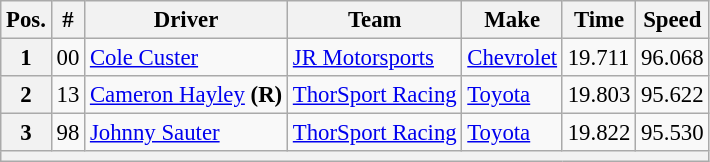<table class="wikitable" style="font-size:95%">
<tr>
<th>Pos.</th>
<th>#</th>
<th>Driver</th>
<th>Team</th>
<th>Make</th>
<th>Time</th>
<th>Speed</th>
</tr>
<tr>
<th>1</th>
<td>00</td>
<td><a href='#'>Cole Custer</a></td>
<td><a href='#'>JR Motorsports</a></td>
<td><a href='#'>Chevrolet</a></td>
<td>19.711</td>
<td>96.068</td>
</tr>
<tr>
<th>2</th>
<td>13</td>
<td><a href='#'>Cameron Hayley</a> <strong>(R)</strong></td>
<td><a href='#'>ThorSport Racing</a></td>
<td><a href='#'>Toyota</a></td>
<td>19.803</td>
<td>95.622</td>
</tr>
<tr>
<th>3</th>
<td>98</td>
<td><a href='#'>Johnny Sauter</a></td>
<td><a href='#'>ThorSport Racing</a></td>
<td><a href='#'>Toyota</a></td>
<td>19.822</td>
<td>95.530</td>
</tr>
<tr>
<th colspan="7"></th>
</tr>
</table>
